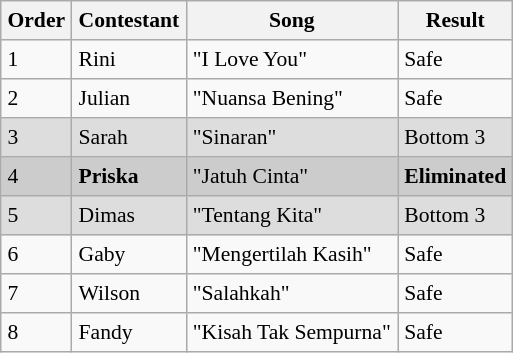<table border="8" cellpadding="4" cellspacing="0" style="margin:  1em 1em 1em 0; background: #f9f9f9; border: 1px #aaa  solid; border-collapse: collapse; font-size: 90%;">
<tr style="background:#f2f2f2;">
<th>Order</th>
<th>Contestant</th>
<th>Song </th>
<th>Result</th>
</tr>
<tr>
<td>1</td>
<td>Rini</td>
<td>"I Love You"</td>
<td>Safe</td>
</tr>
<tr>
<td>2</td>
<td>Julian</td>
<td>"Nuansa Bening" </td>
<td>Safe</td>
</tr>
<tr style="background:#ddd;">
<td>3</td>
<td>Sarah</td>
<td>"Sinaran" </td>
<td>Bottom 3</td>
</tr>
<tr style="background:#ccc;">
<td>4</td>
<td><strong>Priska</strong></td>
<td>"Jatuh Cinta"</td>
<td><strong>Eliminated</strong></td>
</tr>
<tr style="background:#ddd;">
<td>5</td>
<td>Dimas</td>
<td>"Tentang Kita" </td>
<td>Bottom 3</td>
</tr>
<tr>
<td>6</td>
<td>Gaby</td>
<td>"Mengertilah Kasih" </td>
<td>Safe</td>
</tr>
<tr>
<td>7</td>
<td>Wilson</td>
<td>"Salahkah" </td>
<td>Safe</td>
</tr>
<tr>
<td>8</td>
<td>Fandy</td>
<td>"Kisah Tak Sempurna"</td>
<td>Safe</td>
</tr>
</table>
